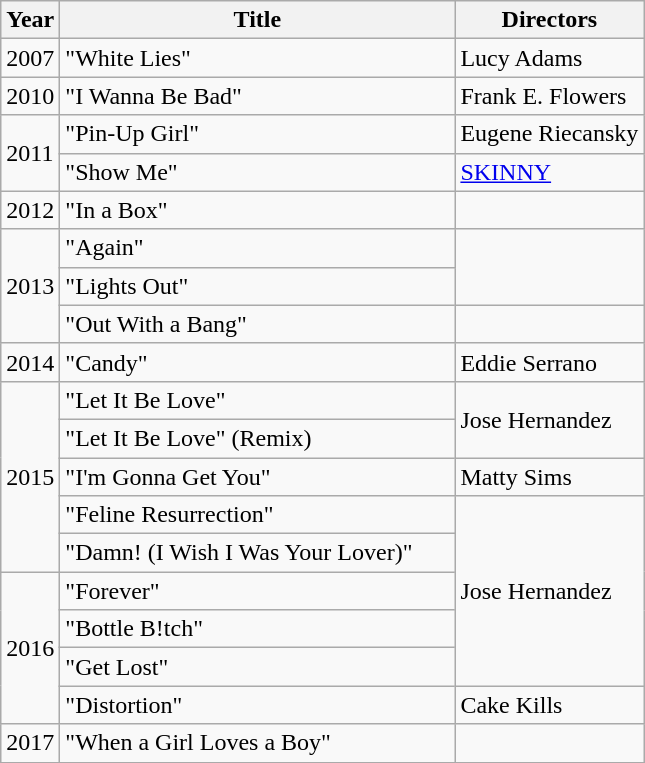<table class="wikitable">
<tr>
<th>Year</th>
<th scope="col" style="width:16em;">Title</th>
<th scope="col">Directors</th>
</tr>
<tr>
<td>2007</td>
<td>"White Lies"</td>
<td>Lucy Adams</td>
</tr>
<tr>
<td>2010</td>
<td>"I Wanna Be Bad"</td>
<td>Frank E. Flowers</td>
</tr>
<tr>
<td rowspan="2">2011</td>
<td>"Pin-Up Girl"</td>
<td>Eugene Riecansky</td>
</tr>
<tr>
<td>"Show Me"</td>
<td><a href='#'>SKINNY</a></td>
</tr>
<tr>
<td>2012</td>
<td>"In a Box"</td>
<td></td>
</tr>
<tr>
<td rowspan="3">2013</td>
<td>"Again"</td>
<td rowspan ="2"></td>
</tr>
<tr>
<td>"Lights Out"</td>
</tr>
<tr>
<td>"Out With a Bang"</td>
<td></td>
</tr>
<tr>
<td>2014</td>
<td>"Candy"</td>
<td>Eddie Serrano</td>
</tr>
<tr>
<td rowspan="5">2015</td>
<td>"Let It Be Love"</td>
<td rowspan="2">Jose Hernandez</td>
</tr>
<tr>
<td>"Let It Be Love" (Remix)</td>
</tr>
<tr>
<td>"I'm Gonna Get You"</td>
<td>Matty Sims</td>
</tr>
<tr>
<td>"Feline Resurrection"</td>
<td rowspan="5">Jose Hernandez</td>
</tr>
<tr>
<td>"Damn! (I Wish I Was Your Lover)"</td>
</tr>
<tr>
<td rowspan="4">2016</td>
<td>"Forever"</td>
</tr>
<tr>
<td>"Bottle B!tch"</td>
</tr>
<tr>
<td>"Get Lost"</td>
</tr>
<tr>
<td>"Distortion"</td>
<td>Cake Kills</td>
</tr>
<tr>
<td>2017</td>
<td>"When a Girl Loves a Boy"</td>
<td></td>
</tr>
<tr>
</tr>
</table>
